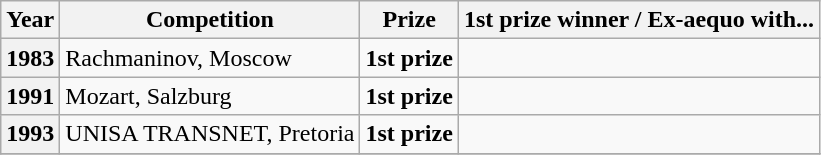<table class="wikitable">
<tr>
<th>Year</th>
<th>Competition</th>
<th>Prize</th>
<th>1st prize winner / Ex-aequo with...</th>
</tr>
<tr>
<th>1983</th>
<td> Rachmaninov, Moscow</td>
<td><strong>1st prize</strong></td>
<td></td>
</tr>
<tr>
<th>1991</th>
<td> Mozart, Salzburg</td>
<td><strong>1st prize</strong></td>
<td></td>
</tr>
<tr>
<th>1993</th>
<td> UNISA TRANSNET, Pretoria</td>
<td><strong>1st prize</strong></td>
<td></td>
</tr>
<tr>
</tr>
</table>
